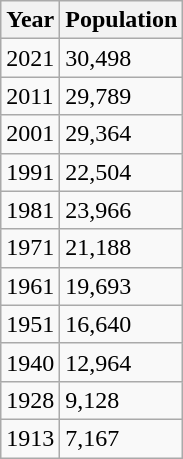<table class="wikitable">
<tr>
<th>Year</th>
<th>Population</th>
</tr>
<tr>
<td>2021</td>
<td>30,498</td>
</tr>
<tr>
<td>2011</td>
<td>29,789</td>
</tr>
<tr>
<td>2001</td>
<td>29,364</td>
</tr>
<tr>
<td>1991</td>
<td>22,504</td>
</tr>
<tr>
<td>1981</td>
<td>23,966</td>
</tr>
<tr>
<td>1971</td>
<td>21,188</td>
</tr>
<tr>
<td>1961</td>
<td>19,693</td>
</tr>
<tr>
<td>1951</td>
<td>16,640</td>
</tr>
<tr>
<td>1940</td>
<td>12,964</td>
</tr>
<tr>
<td>1928</td>
<td>9,128</td>
</tr>
<tr>
<td>1913</td>
<td>7,167</td>
</tr>
</table>
